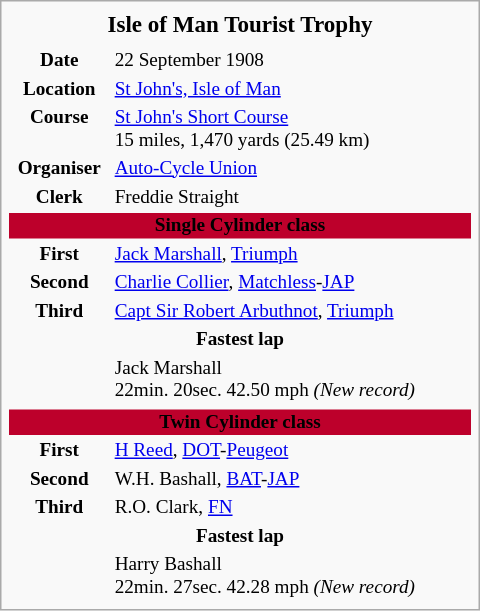<table class="infobox" style="width:25em; font-size:80%;">
<tr>
<th colspan="2"  style="background:; text-align:center;"><big><span>Isle of Man Tourist Trophy</span></big></th>
</tr>
<tr>
<th colspan="2" style="text-align:center;"></th>
</tr>
<tr>
<th>Date</th>
<td valign="top">22 September 1908</td>
</tr>
<tr>
<th>Location</th>
<td valign="top"><a href='#'>St John's, Isle of Man</a></td>
</tr>
<tr>
<th>Course</th>
<td valign="top"><a href='#'>St John's Short Course</a> <br> 15 miles, 1,470 yards (25.49 km)</td>
</tr>
<tr>
<th>Organiser</th>
<td valign="top"><a href='#'>Auto-Cycle Union</a></td>
</tr>
<tr>
<th>Clerk</th>
<td valign="top">Freddie Straight</td>
</tr>
<tr>
<th colspan="2"  style="background:#bd002b; text-align:center;"><span>Single Cylinder class</span></th>
</tr>
<tr>
<th>First</th>
<td valign="top"><a href='#'>Jack Marshall</a>, <a href='#'>Triumph</a></td>
</tr>
<tr>
<th>Second</th>
<td valign="top"><a href='#'>Charlie Collier</a>, <a href='#'>Matchless</a>-<a href='#'>JAP</a></td>
</tr>
<tr>
<th>Third</th>
<td valign="top"><a href='#'>Capt Sir Robert Arbuthnot</a>, <a href='#'>Triumph</a></td>
</tr>
<tr>
<th colspan="2"  style="background:#; text-align:center;"><span>Fastest lap</span></th>
</tr>
<tr>
<th></th>
<td valign="top">Jack Marshall <br> 22min. 20sec. 42.50 mph <em>(New record)</em></td>
</tr>
<tr>
</tr>
<tr>
<th colspan="2"  style="background:#bd002b; text-align:center;"><span>Twin Cylinder class</span></th>
</tr>
<tr>
<th>First</th>
<td valign="top"><a href='#'>H Reed</a>, <a href='#'>DOT</a>-<a href='#'>Peugeot</a></td>
</tr>
<tr>
<th>Second</th>
<td valign="top">W.H. Bashall, <a href='#'>BAT</a>-<a href='#'>JAP</a></td>
</tr>
<tr>
<th>Third</th>
<td valign="top">R.O. Clark, <a href='#'>FN</a></td>
</tr>
<tr>
<th colspan="2"  style="background:#; text-align:center;"><span>Fastest lap</span></th>
</tr>
<tr>
<th></th>
<td valign="top">Harry Bashall <br> 22min. 27sec. 42.28 mph <em>(New record)</em></td>
</tr>
<tr>
</tr>
</table>
